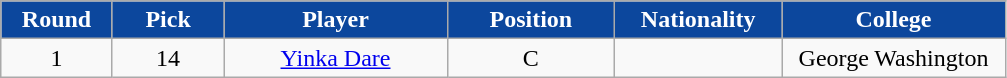<table class="wikitable sortable sortable">
<tr>
<th style="background-color:#0C479D; color:#FFFFFF" width="10%">Round</th>
<th style="background-color:#0C479D; color:#FFFFFF" width="10%">Pick</th>
<th style="background-color:#0C479D; color:#FFFFFF" width="20%">Player</th>
<th style="background-color:#0C479D; color:#FFFFFF" width="15%">Position</th>
<th style="background-color:#0C479D; color:#FFFFFF" width="15%">Nationality</th>
<th style="background-color:#0C479D; color:#FFFFFF" width="20%">College</th>
</tr>
<tr style="text-align: center">
<td>1</td>
<td>14</td>
<td><a href='#'>Yinka Dare</a></td>
<td>C</td>
<td></td>
<td>George Washington</td>
</tr>
</table>
